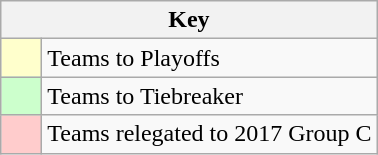<table class="wikitable" style="text-align: center;">
<tr>
<th colspan=2>Key</th>
</tr>
<tr>
<td style="background:#ffffcc; width:20px;"></td>
<td align=left>Teams to Playoffs</td>
</tr>
<tr>
<td style="background:#ccffcc; width:20px;"></td>
<td align=left>Teams to Tiebreaker</td>
</tr>
<tr>
<td style="background:#ffcccc; width:20px;"></td>
<td align=left>Teams relegated to 2017 Group C</td>
</tr>
</table>
